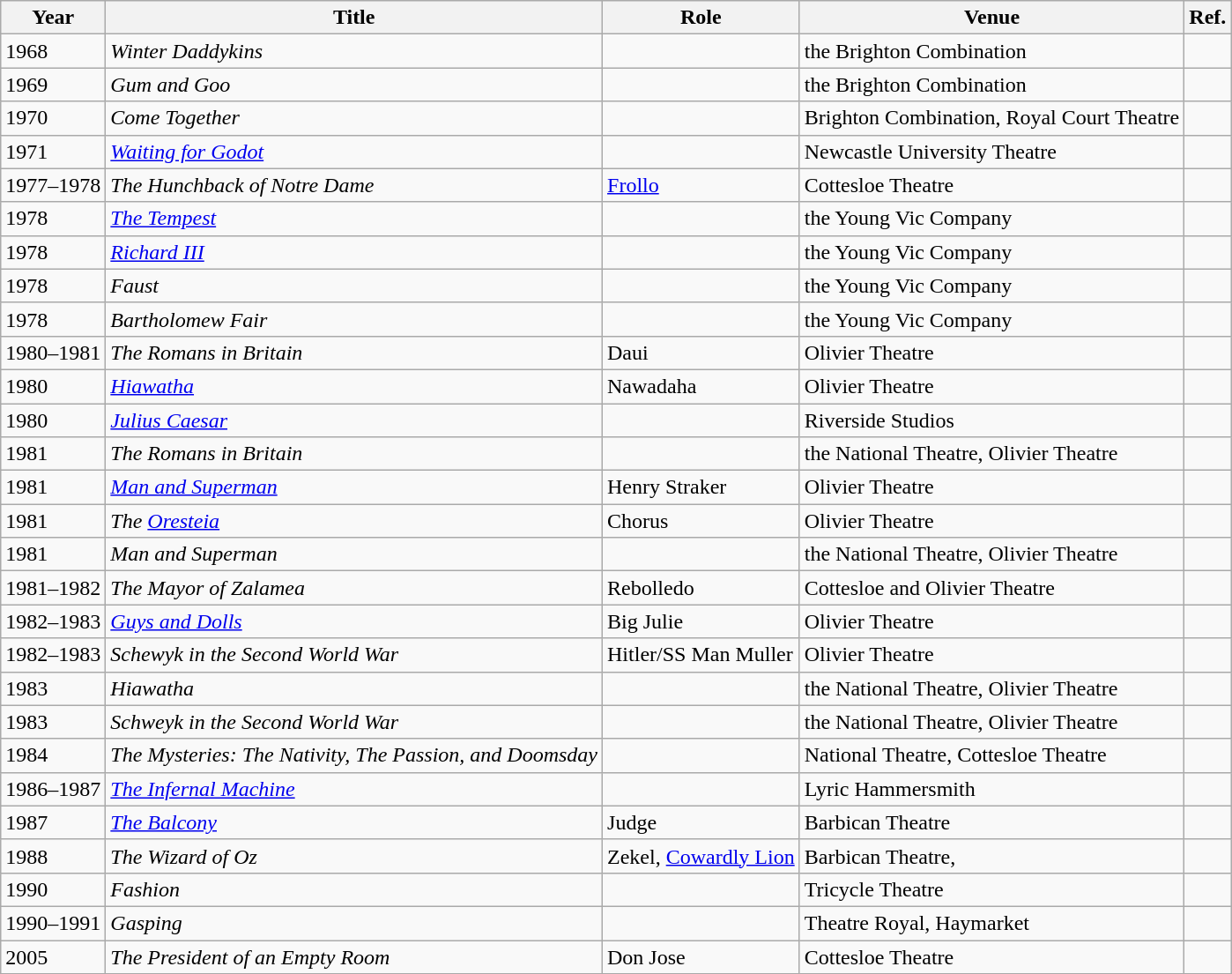<table class="wikitable">
<tr>
<th>Year</th>
<th>Title</th>
<th>Role</th>
<th>Venue</th>
<th>Ref.</th>
</tr>
<tr>
<td>1968</td>
<td><em>Winter Daddykins</em></td>
<td></td>
<td>the Brighton Combination</td>
<td></td>
</tr>
<tr>
<td>1969</td>
<td><em>Gum and Goo</em></td>
<td></td>
<td>the Brighton Combination</td>
<td></td>
</tr>
<tr>
<td>1970</td>
<td><em>Come Together</em></td>
<td></td>
<td>Brighton Combination, Royal Court Theatre</td>
<td></td>
</tr>
<tr>
<td>1971</td>
<td><em><a href='#'>Waiting for Godot</a></em></td>
<td></td>
<td>Newcastle University Theatre</td>
<td></td>
</tr>
<tr>
<td>1977–1978</td>
<td><em>The Hunchback of Notre Dame</em></td>
<td><a href='#'>Frollo</a></td>
<td>Cottesloe Theatre</td>
<td></td>
</tr>
<tr>
<td>1978</td>
<td><em><a href='#'>The Tempest</a></em></td>
<td></td>
<td>the Young Vic Company</td>
<td></td>
</tr>
<tr>
<td>1978</td>
<td><em><a href='#'>Richard III</a></em></td>
<td></td>
<td>the Young Vic Company</td>
<td></td>
</tr>
<tr>
<td>1978</td>
<td><em>Faust</em></td>
<td></td>
<td>the Young Vic Company</td>
<td></td>
</tr>
<tr>
<td>1978</td>
<td><em>Bartholomew Fair</em></td>
<td></td>
<td>the Young Vic Company</td>
<td></td>
</tr>
<tr>
<td>1980–1981</td>
<td><em>The Romans in Britain</em></td>
<td>Daui</td>
<td>Olivier Theatre</td>
<td></td>
</tr>
<tr>
<td>1980</td>
<td><em><a href='#'>Hiawatha</a></em></td>
<td>Nawadaha</td>
<td>Olivier Theatre</td>
<td></td>
</tr>
<tr>
<td>1980</td>
<td><em><a href='#'>Julius Caesar</a></em></td>
<td></td>
<td>Riverside Studios</td>
<td></td>
</tr>
<tr>
<td>1981</td>
<td><em>The Romans in Britain</em></td>
<td></td>
<td>the National Theatre, Olivier Theatre</td>
<td></td>
</tr>
<tr>
<td>1981</td>
<td><em><a href='#'>Man and Superman</a></em></td>
<td>Henry Straker</td>
<td>Olivier Theatre</td>
<td></td>
</tr>
<tr>
<td>1981</td>
<td><em>The <a href='#'>Oresteia</a></em></td>
<td>Chorus</td>
<td>Olivier Theatre</td>
<td></td>
</tr>
<tr>
<td>1981</td>
<td><em>Man and Superman</em></td>
<td></td>
<td>the National Theatre, Olivier Theatre</td>
<td></td>
</tr>
<tr>
<td>1981–1982</td>
<td><em>The Mayor of Zalamea</em></td>
<td>Rebolledo</td>
<td>Cottesloe and Olivier Theatre</td>
<td></td>
</tr>
<tr>
<td>1982–1983</td>
<td><em><a href='#'>Guys and Dolls</a></em></td>
<td>Big Julie</td>
<td>Olivier Theatre</td>
<td></td>
</tr>
<tr>
<td>1982–1983</td>
<td><em>Schewyk in the Second World War</em></td>
<td>Hitler/SS Man Muller</td>
<td>Olivier Theatre</td>
<td></td>
</tr>
<tr>
<td>1983</td>
<td><em>Hiawatha</em></td>
<td></td>
<td>the National Theatre, Olivier Theatre</td>
<td></td>
</tr>
<tr>
<td>1983</td>
<td><em>Schweyk in the Second World War</em></td>
<td></td>
<td>the National Theatre, Olivier Theatre</td>
<td></td>
</tr>
<tr>
<td>1984</td>
<td><em>The Mysteries: The Nativity, The Passion, and Doomsday</em></td>
<td></td>
<td>National Theatre, Cottesloe Theatre</td>
<td></td>
</tr>
<tr>
<td>1986–1987</td>
<td><em><a href='#'>The Infernal Machine</a></em></td>
<td></td>
<td>Lyric Hammersmith</td>
<td></td>
</tr>
<tr>
<td>1987</td>
<td><em><a href='#'>The Balcony</a></em></td>
<td>Judge</td>
<td>Barbican Theatre</td>
<td></td>
</tr>
<tr>
<td>1988</td>
<td><em>The Wizard of Oz</em></td>
<td>Zekel, <a href='#'>Cowardly Lion</a></td>
<td>Barbican Theatre,</td>
<td></td>
</tr>
<tr>
<td>1990</td>
<td><em>Fashion</em></td>
<td></td>
<td>Tricycle Theatre</td>
<td></td>
</tr>
<tr>
<td>1990–1991</td>
<td><em>Gasping</em></td>
<td></td>
<td>Theatre Royal, Haymarket</td>
<td></td>
</tr>
<tr>
<td>2005</td>
<td><em>The President of an Empty Room</em></td>
<td>Don Jose</td>
<td>Cottesloe Theatre</td>
<td></td>
</tr>
<tr>
</tr>
</table>
